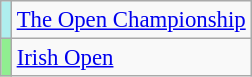<table class="wikitable" style="font-size:95%">
<tr>
<td bgcolor="#afeeee"></td>
<td><a href='#'>The Open Championship</a></td>
</tr>
<tr>
<td bgcolor="lightgreen"></td>
<td><a href='#'>Irish Open</a></td>
</tr>
</table>
